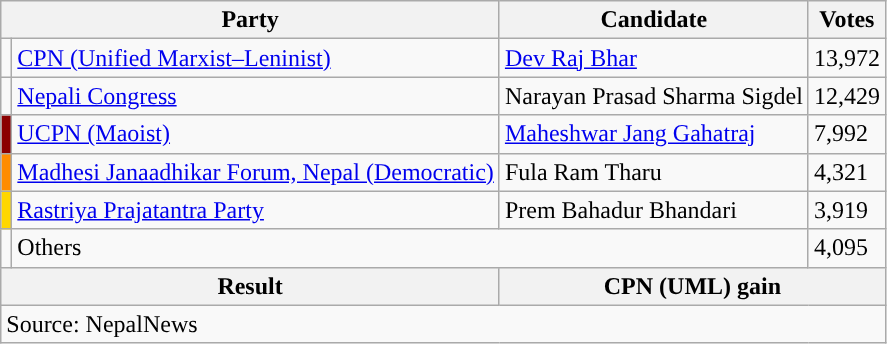<table class="wikitable">
<tr>
<th colspan="2">Party</th>
<th>Candidate</th>
<th>Votes</th>
</tr>
<tr>
<td style="background-color:"></td>
<td><a href='#'>CPN (Unified Marxist–Leninist)</a></td>
<td><a href='#'>Dev Raj Bhar</a></td>
<td>13,972</td>
</tr>
<tr>
<td style="background-color:"></td>
<td><a href='#'>Nepali Congress</a></td>
<td>Narayan Prasad Sharma Sigdel</td>
<td>12,429</td>
</tr>
<tr>
<td style="background-color:darkred"></td>
<td><a href='#'>UCPN (Maoist)</a></td>
<td><a href='#'>Maheshwar Jang Gahatraj</a></td>
<td>7,992</td>
</tr>
<tr>
<td style="background-color:darkorange"></td>
<td><a href='#'>Madhesi Janaadhikar Forum, Nepal (Democratic)</a></td>
<td>Fula Ram Tharu</td>
<td>4,321</td>
</tr>
<tr>
<td style="background-color:gold"></td>
<td><a href='#'>Rastriya Prajatantra Party</a></td>
<td>Prem Bahadur Bhandari</td>
<td>3,919</td>
</tr>
<tr>
<td></td>
<td colspan="2">Others</td>
<td>4,095</td>
</tr>
<tr>
<th colspan="2">Result</th>
<th colspan="2">CPN (UML) gain</th>
</tr>
<tr>
<td colspan="4">Source: NepalNews</td>
</tr>
</table>
